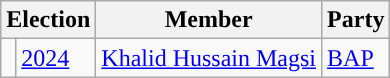<table class="wikitable">
<tr>
<th colspan="2">Election</th>
<th>Member</th>
<th>Party</th>
</tr>
<tr>
<td style="background-color: "></td>
<td><a href='#'>2024</a></td>
<td><a href='#'>Khalid Hussain Magsi</a></td>
<td><a href='#'>BAP</a></td>
</tr>
</table>
